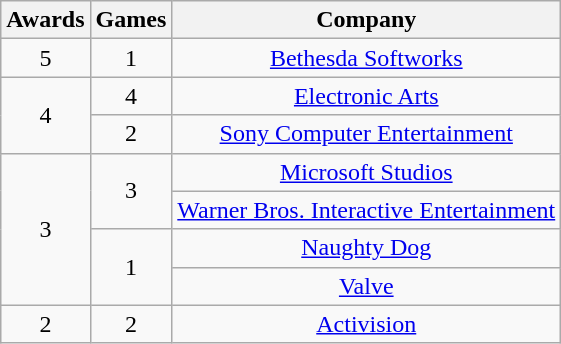<table class="wikitable floatright" rowspan="2" style="text-align:center;" background: #f6e39c;>
<tr>
<th scope="col">Awards</th>
<th scope="col">Games</th>
<th scope="col">Company</th>
</tr>
<tr>
<td>5</td>
<td>1</td>
<td><a href='#'>Bethesda Softworks</a></td>
</tr>
<tr>
<td rowspan=2>4</td>
<td>4</td>
<td><a href='#'>Electronic Arts</a></td>
</tr>
<tr>
<td>2</td>
<td><a href='#'>Sony Computer Entertainment</a></td>
</tr>
<tr>
<td rowspan=4>3</td>
<td rowspan=2>3</td>
<td><a href='#'>Microsoft Studios</a></td>
</tr>
<tr>
<td><a href='#'>Warner Bros. Interactive Entertainment</a></td>
</tr>
<tr>
<td rowspan=2>1</td>
<td><a href='#'>Naughty Dog</a></td>
</tr>
<tr>
<td><a href='#'>Valve</a></td>
</tr>
<tr>
<td>2</td>
<td>2</td>
<td><a href='#'>Activision</a></td>
</tr>
</table>
